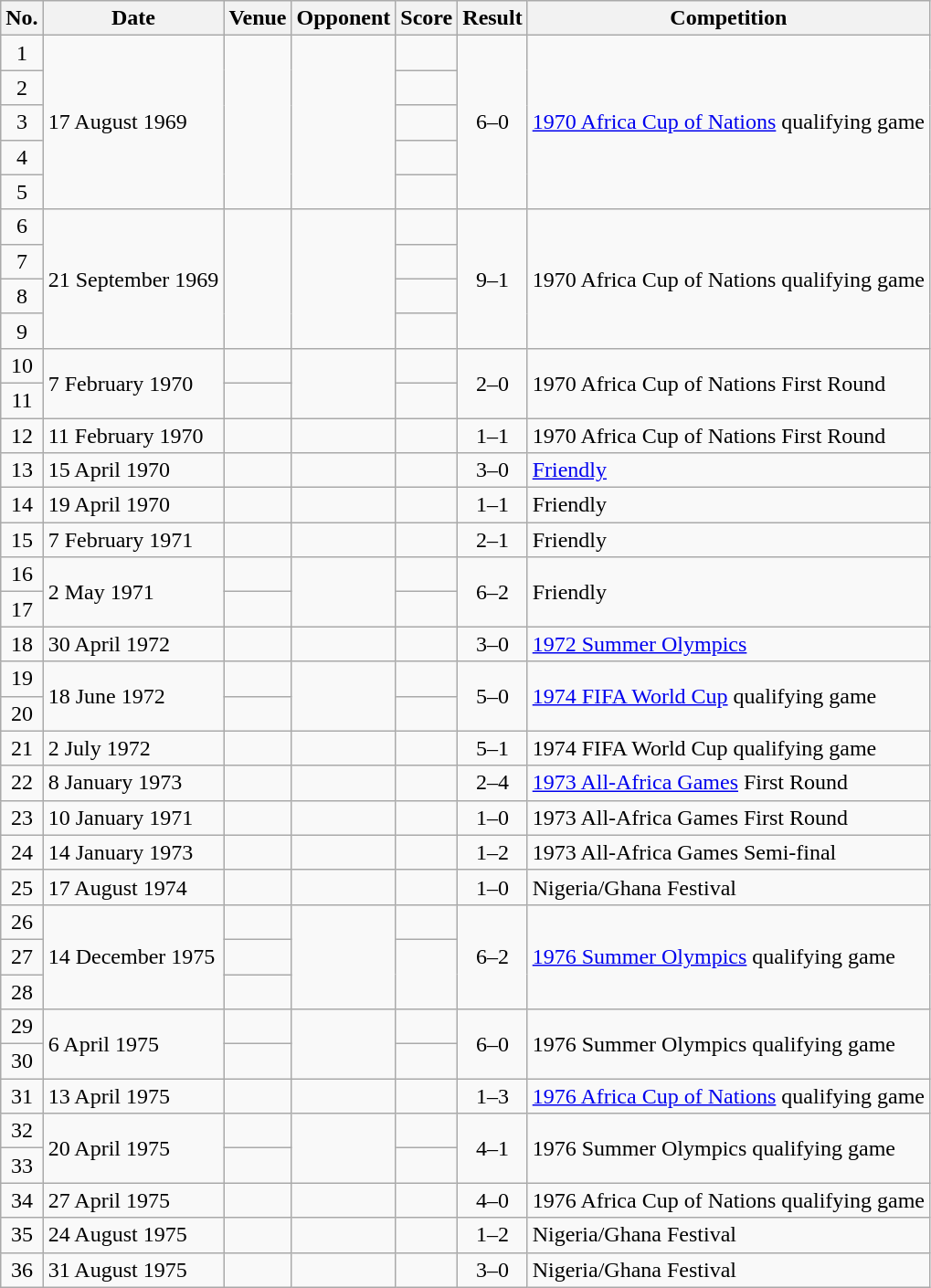<table class="wikitable sortable">
<tr>
<th scope="col">No.</th>
<th scope="col">Date</th>
<th scope="col">Venue</th>
<th scope="col">Opponent</th>
<th scope="col">Score</th>
<th scope="col">Result</th>
<th scope="col">Competition</th>
</tr>
<tr>
<td align="center">1</td>
<td rowspan="5">17 August 1969</td>
<td rowspan="5"></td>
<td rowspan="5"></td>
<td align="center"></td>
<td rowspan="5" style="text-align:center">6–0</td>
<td rowspan="5"><a href='#'>1970 Africa Cup of Nations</a> qualifying game</td>
</tr>
<tr>
<td align="center">2</td>
<td></td>
</tr>
<tr>
<td align="center">3</td>
<td></td>
</tr>
<tr>
<td align="center">4</td>
<td></td>
</tr>
<tr>
<td align="center">5</td>
<td></td>
</tr>
<tr>
<td align="center">6</td>
<td rowspan="4">21 September 1969</td>
<td rowspan="4"></td>
<td rowspan="4"></td>
<td align="center"></td>
<td rowspan="4" style="text-align:center">9–1</td>
<td rowspan="4">1970 Africa Cup of Nations qualifying game</td>
</tr>
<tr>
<td align="center">7</td>
<td></td>
</tr>
<tr>
<td align="center">8</td>
<td></td>
</tr>
<tr>
<td align="center">9</td>
<td></td>
</tr>
<tr>
<td align="center">10</td>
<td rowspan="2">7 February 1970</td>
<td></td>
<td rowspan="2"></td>
<td align="center"></td>
<td rowspan="2" style="text-align:center">2–0</td>
<td rowspan="2">1970 Africa Cup of Nations First Round</td>
</tr>
<tr>
<td align="center">11</td>
<td></td>
</tr>
<tr>
<td align="center">12</td>
<td>11 February 1970</td>
<td></td>
<td></td>
<td align="center"></td>
<td align="center">1–1</td>
<td>1970 Africa Cup of Nations First Round</td>
</tr>
<tr>
<td align="center">13</td>
<td>15 April 1970</td>
<td></td>
<td></td>
<td align="center"></td>
<td align="center">3–0</td>
<td><a href='#'>Friendly</a></td>
</tr>
<tr>
<td align="center">14</td>
<td>19 April 1970</td>
<td></td>
<td></td>
<td align="center"></td>
<td align="center">1–1</td>
<td>Friendly</td>
</tr>
<tr>
<td align="center">15</td>
<td>7 February 1971</td>
<td></td>
<td></td>
<td align="center"></td>
<td align="center">2–1</td>
<td>Friendly</td>
</tr>
<tr>
<td align="center">16</td>
<td rowspan="2">2 May 1971</td>
<td></td>
<td rowspan="2"></td>
<td align="center"></td>
<td rowspan="2" style="text-align:center">6–2</td>
<td rowspan="2">Friendly</td>
</tr>
<tr>
<td align="center">17</td>
<td></td>
</tr>
<tr>
<td align="center">18</td>
<td>30 April 1972</td>
<td></td>
<td></td>
<td align="center"></td>
<td align="center">3–0</td>
<td><a href='#'>1972 Summer Olympics</a></td>
</tr>
<tr>
<td align="center">19</td>
<td rowspan="2">18 June 1972</td>
<td></td>
<td rowspan="2"></td>
<td align="center"></td>
<td rowspan="2" style="text-align:center">5–0</td>
<td rowspan="2"><a href='#'>1974 FIFA World Cup</a> qualifying game</td>
</tr>
<tr>
<td align="center">20</td>
<td></td>
</tr>
<tr>
<td align="center">21</td>
<td>2 July 1972</td>
<td></td>
<td></td>
<td align="center"></td>
<td align="center">5–1</td>
<td>1974 FIFA World Cup qualifying game</td>
</tr>
<tr>
<td align="center">22</td>
<td>8 January 1973</td>
<td></td>
<td></td>
<td align="center"></td>
<td align="center">2–4</td>
<td><a href='#'>1973 All-Africa Games</a> First Round</td>
</tr>
<tr>
<td align="center">23</td>
<td>10 January 1971</td>
<td></td>
<td></td>
<td align="center"></td>
<td align="center">1–0</td>
<td>1973 All-Africa Games First Round</td>
</tr>
<tr>
<td align="center">24</td>
<td>14 January 1973</td>
<td></td>
<td></td>
<td align="center"></td>
<td align="center">1–2</td>
<td>1973 All-Africa Games Semi-final</td>
</tr>
<tr>
<td align="center">25</td>
<td>17 August 1974</td>
<td></td>
<td></td>
<td align="center"></td>
<td align="center">1–0</td>
<td>Nigeria/Ghana Festival</td>
</tr>
<tr>
<td align="center">26</td>
<td rowspan="3">14 December 1975</td>
<td></td>
<td rowspan="3"></td>
<td align="center"></td>
<td rowspan="3" style="text-align:center">6–2</td>
<td rowspan="3"><a href='#'>1976 Summer Olympics</a> qualifying game</td>
</tr>
<tr>
<td align="center">27</td>
<td></td>
</tr>
<tr>
<td align="center">28</td>
<td></td>
</tr>
<tr>
<td align="center">29</td>
<td rowspan="2">6 April 1975</td>
<td></td>
<td rowspan="2"></td>
<td align="center"></td>
<td rowspan="2" style="text-align:center">6–0</td>
<td rowspan="2">1976 Summer Olympics qualifying game</td>
</tr>
<tr>
<td align="center">30</td>
<td></td>
</tr>
<tr>
<td align="center">31</td>
<td>13 April 1975</td>
<td></td>
<td></td>
<td align="center"></td>
<td align="center">1–3</td>
<td><a href='#'>1976 Africa Cup of Nations</a> qualifying game</td>
</tr>
<tr>
<td align="center">32</td>
<td rowspan="2">20 April 1975</td>
<td></td>
<td rowspan="2"></td>
<td align="center"></td>
<td rowspan="2" style="text-align:center">4–1</td>
<td rowspan="2">1976 Summer Olympics qualifying game</td>
</tr>
<tr>
<td align="center">33</td>
<td></td>
</tr>
<tr>
<td align="center">34</td>
<td>27 April 1975</td>
<td></td>
<td></td>
<td align="center"></td>
<td align="center">4–0</td>
<td>1976 Africa Cup of Nations qualifying game</td>
</tr>
<tr>
<td align="center">35</td>
<td>24 August 1975</td>
<td></td>
<td></td>
<td align="center"></td>
<td align="center">1–2</td>
<td>Nigeria/Ghana Festival</td>
</tr>
<tr>
<td align="center">36</td>
<td>31 August 1975</td>
<td></td>
<td></td>
<td align="center"></td>
<td align="center">3–0</td>
<td>Nigeria/Ghana Festival</td>
</tr>
</table>
